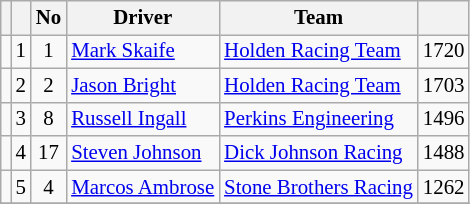<table class="wikitable" style="font-size:87%;">
<tr>
<th></th>
<th></th>
<th>No</th>
<th>Driver</th>
<th>Team</th>
<th></th>
</tr>
<tr>
<td align="left"></td>
<td align="center">1</td>
<td align="center">1</td>
<td> <a href='#'>Mark Skaife</a></td>
<td><a href='#'>Holden Racing Team</a></td>
<td align="left">1720</td>
</tr>
<tr>
<td align="left"></td>
<td align="center">2</td>
<td align="center">2</td>
<td> <a href='#'>Jason Bright</a></td>
<td><a href='#'>Holden Racing Team</a></td>
<td align="left">1703</td>
</tr>
<tr>
<td align="left"></td>
<td align="center">3</td>
<td align="center">8</td>
<td> <a href='#'>Russell Ingall</a></td>
<td><a href='#'>Perkins Engineering</a></td>
<td align="left">1496</td>
</tr>
<tr>
<td align="left"></td>
<td align="center">4</td>
<td align="center">17</td>
<td> <a href='#'>Steven Johnson</a></td>
<td><a href='#'>Dick Johnson Racing</a></td>
<td align="left">1488</td>
</tr>
<tr>
<td align="left"></td>
<td align="center">5</td>
<td align="center">4</td>
<td> <a href='#'>Marcos Ambrose</a></td>
<td><a href='#'>Stone Brothers Racing</a></td>
<td align="left">1262</td>
</tr>
<tr>
</tr>
</table>
